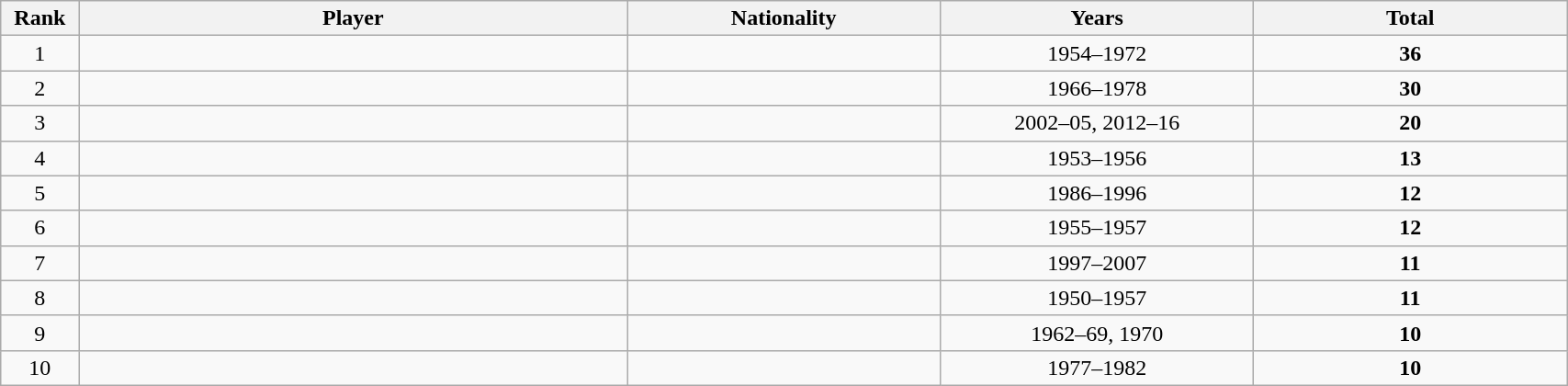<table class="wikitable sortable" style="text-align:center;width:90%">
<tr>
<th width="5%">Rank</th>
<th width="35%">Player</th>
<th width="20%">Nationality</th>
<th width="20%">Years</th>
<th width="20%">Total</th>
</tr>
<tr>
<td>1</td>
<td></td>
<td></td>
<td>1954–1972</td>
<td><strong>36</strong></td>
</tr>
<tr>
<td>2</td>
<td></td>
<td></td>
<td>1966–1978</td>
<td><strong>30</strong></td>
</tr>
<tr>
<td>3</td>
<td></td>
<td></td>
<td>2002–05, 2012–16</td>
<td><strong>20</strong></td>
</tr>
<tr>
<td>4</td>
<td></td>
<td></td>
<td>1953–1956</td>
<td><strong>13</strong></td>
</tr>
<tr>
<td>5</td>
<td></td>
<td></td>
<td>1986–1996</td>
<td><strong>12</strong></td>
</tr>
<tr>
<td>6</td>
<td></td>
<td></td>
<td>1955–1957</td>
<td><strong>12</strong></td>
</tr>
<tr>
<td>7</td>
<td></td>
<td></td>
<td>1997–2007</td>
<td><strong>11</strong></td>
</tr>
<tr>
<td>8</td>
<td></td>
<td></td>
<td>1950–1957</td>
<td><strong>11</strong></td>
</tr>
<tr>
<td>9</td>
<td></td>
<td></td>
<td>1962–69, 1970</td>
<td><strong>10</strong></td>
</tr>
<tr>
<td>10</td>
<td></td>
<td></td>
<td>1977–1982</td>
<td><strong>10</strong></td>
</tr>
</table>
